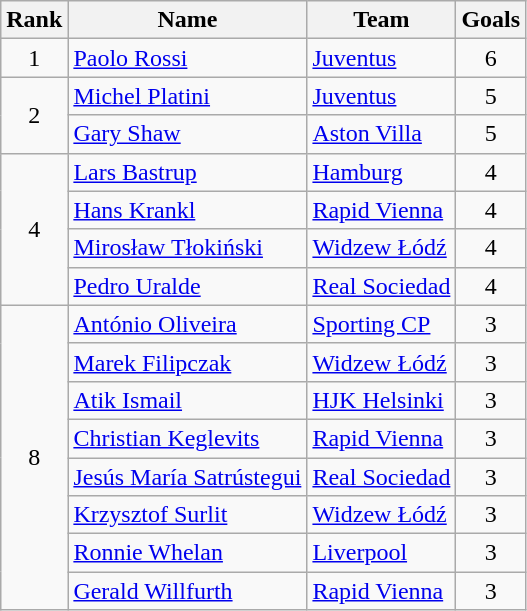<table class="wikitable" style="text-align:center">
<tr>
<th>Rank</th>
<th>Name</th>
<th>Team</th>
<th>Goals</th>
</tr>
<tr>
<td>1</td>
<td align="left"> <a href='#'>Paolo Rossi</a></td>
<td align="left"> <a href='#'>Juventus</a></td>
<td>6</td>
</tr>
<tr>
<td rowspan="2">2</td>
<td align="left"> <a href='#'>Michel Platini</a></td>
<td align="left"> <a href='#'>Juventus</a></td>
<td>5</td>
</tr>
<tr>
<td align="left"> <a href='#'>Gary Shaw</a></td>
<td align="left"> <a href='#'>Aston Villa</a></td>
<td>5</td>
</tr>
<tr>
<td rowspan="4">4</td>
<td align="left"> <a href='#'>Lars Bastrup</a></td>
<td align="left"> <a href='#'>Hamburg</a></td>
<td>4</td>
</tr>
<tr>
<td align="left"> <a href='#'>Hans Krankl</a></td>
<td align="left"> <a href='#'>Rapid Vienna</a></td>
<td>4</td>
</tr>
<tr>
<td align="left"> <a href='#'>Mirosław Tłokiński</a></td>
<td align="left"> <a href='#'>Widzew Łódź</a></td>
<td>4</td>
</tr>
<tr>
<td align="left"> <a href='#'>Pedro Uralde</a></td>
<td align="left"> <a href='#'>Real Sociedad</a></td>
<td>4</td>
</tr>
<tr>
<td rowspan="8">8</td>
<td align="left"> <a href='#'>António Oliveira</a></td>
<td align="left"> <a href='#'>Sporting CP</a></td>
<td>3</td>
</tr>
<tr>
<td align="left"> <a href='#'>Marek Filipczak</a></td>
<td align="left"> <a href='#'>Widzew Łódź</a></td>
<td>3</td>
</tr>
<tr>
<td align="left"> <a href='#'>Atik Ismail</a></td>
<td align="left"> <a href='#'>HJK Helsinki</a></td>
<td>3</td>
</tr>
<tr>
<td align="left"> <a href='#'>Christian Keglevits</a></td>
<td align="left"> <a href='#'>Rapid Vienna</a></td>
<td>3</td>
</tr>
<tr>
<td align="left"> <a href='#'>Jesús María Satrústegui</a></td>
<td align="left"> <a href='#'>Real Sociedad</a></td>
<td>3</td>
</tr>
<tr>
<td align="left"> <a href='#'>Krzysztof Surlit</a></td>
<td align="left"> <a href='#'>Widzew Łódź</a></td>
<td>3</td>
</tr>
<tr>
<td align="left"> <a href='#'>Ronnie Whelan</a></td>
<td align="left"> <a href='#'>Liverpool</a></td>
<td>3</td>
</tr>
<tr>
<td align="left"> <a href='#'>Gerald Willfurth</a></td>
<td align="left"> <a href='#'>Rapid Vienna</a></td>
<td>3</td>
</tr>
</table>
